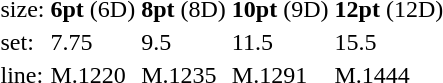<table style="margin-left:40px;">
<tr>
<td>size:</td>
<td><strong>6pt</strong> (6D)</td>
<td><strong>8pt</strong> (8D)</td>
<td><strong>10pt</strong> (9D)</td>
<td><strong>12pt</strong> (12D)</td>
</tr>
<tr>
<td>set:</td>
<td>7.75</td>
<td>9.5</td>
<td>11.5</td>
<td>15.5</td>
</tr>
<tr>
<td>line:</td>
<td>M.1220</td>
<td>M.1235</td>
<td>M.1291</td>
<td>M.1444</td>
</tr>
</table>
